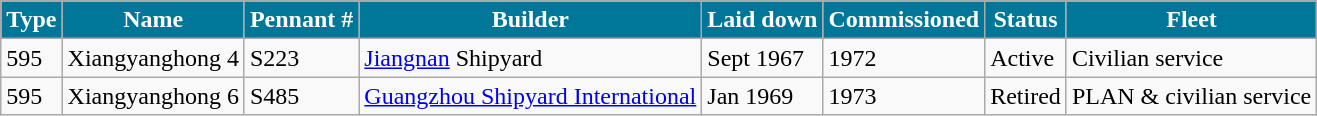<table class="wikitable">
<tr>
<th style="background:#079;color:#fff;">Type</th>
<th style="background:#079;color:#fff;">Name</th>
<th style="background:#079;color:#fff;">Pennant #</th>
<th style="background:#079;color:#fff;">Builder</th>
<th style="background:#079;color:#fff;">Laid down</th>
<th style="background:#079;color:#fff;">Commissioned</th>
<th style="background:#079;color:#fff;">Status</th>
<th style="background:#079;color:#fff;">Fleet</th>
</tr>
<tr>
<td>595</td>
<td>Xiangyanghong 4</td>
<td>S223</td>
<td><a href='#'>Jiangnan</a> Shipyard</td>
<td>Sept 1967</td>
<td>1972</td>
<td>Active</td>
<td>Civilian service</td>
</tr>
<tr>
<td>595</td>
<td>Xiangyanghong 6</td>
<td>S485</td>
<td><a href='#'>Guangzhou Shipyard International</a></td>
<td>Jan 1969</td>
<td>1973</td>
<td>Retired</td>
<td>PLAN & civilian service</td>
</tr>
</table>
